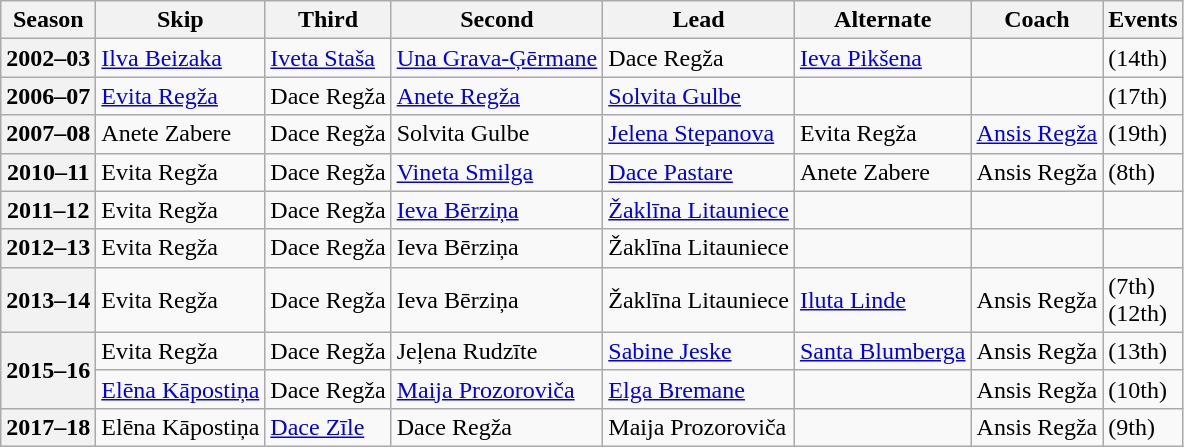<table class="wikitable">
<tr>
<th scope="col">Season</th>
<th scope="col">Skip</th>
<th scope="col">Third</th>
<th scope="col">Second</th>
<th scope="col">Lead</th>
<th scope="col">Alternate</th>
<th scope="col">Coach</th>
<th scope="col">Events</th>
</tr>
<tr>
<th scope="row">2002–03</th>
<td><a href='#'>Ilva Beizaka</a></td>
<td><a href='#'>Iveta Staša</a></td>
<td><a href='#'>Una Grava-Ģērmane</a></td>
<td>Dace Regža</td>
<td><a href='#'>Ieva Pikšena</a></td>
<td></td>
<td> (14th)</td>
</tr>
<tr>
<th scope="row">2006–07</th>
<td><a href='#'>Evita Regža</a></td>
<td>Dace Regža</td>
<td><a href='#'>Anete Regža</a></td>
<td><a href='#'>Solvita Gulbe</a></td>
<td></td>
<td></td>
<td> (17th)</td>
</tr>
<tr>
<th scope="row">2007–08</th>
<td>Anete Zabere</td>
<td>Dace Regža</td>
<td>Solvita Gulbe</td>
<td><a href='#'>Jelena Stepanova</a></td>
<td>Evita Regža</td>
<td><a href='#'>Ansis Regža</a></td>
<td> (19th)</td>
</tr>
<tr>
<th scope="row">2010–11</th>
<td>Evita Regža</td>
<td>Dace Regža</td>
<td><a href='#'>Vineta Smilga</a></td>
<td><a href='#'>Dace Pastare</a></td>
<td>Anete Zabere</td>
<td>Ansis Regža</td>
<td> (8th)</td>
</tr>
<tr>
<th scope="row">2011–12</th>
<td>Evita Regža</td>
<td>Dace Regža</td>
<td><a href='#'>Ieva Bērziņa</a></td>
<td><a href='#'>Žaklīna Litauniece</a></td>
<td></td>
<td></td>
<td></td>
</tr>
<tr>
<th scope="row">2012–13</th>
<td>Evita Regža</td>
<td>Dace Regža</td>
<td>Ieva Bērziņa</td>
<td>Žaklīna Litauniece</td>
<td></td>
<td></td>
<td></td>
</tr>
<tr>
<th scope="row">2013–14</th>
<td>Evita Regža</td>
<td>Dace Regža</td>
<td>Ieva Bērziņa</td>
<td>Žaklīna Litauniece</td>
<td><a href='#'>Iluta Linde</a></td>
<td>Ansis Regža</td>
<td> (7th)<br> (12th)</td>
</tr>
<tr>
<th scope="row" rowspan=2>2015–16</th>
<td>Evita Regža</td>
<td>Dace Regža</td>
<td>Jeļena Rudzīte</td>
<td><a href='#'>Sabine Jeske</a></td>
<td><a href='#'>Santa Blumberga</a></td>
<td>Ansis Regža</td>
<td> (13th)</td>
</tr>
<tr>
<td><a href='#'>Elēna Kāpostiņa</a></td>
<td>Dace Regža</td>
<td><a href='#'>Maija Prozoroviča</a></td>
<td><a href='#'>Elga Bremane</a></td>
<td></td>
<td>Ansis Regža</td>
<td> (10th)</td>
</tr>
<tr>
<th scope="row">2017–18</th>
<td>Elēna Kāpostiņa</td>
<td><a href='#'>Dace Zīle</a></td>
<td>Dace Regža</td>
<td>Maija Prozoroviča</td>
<td></td>
<td>Ansis Regža</td>
<td> (9th)</td>
</tr>
</table>
